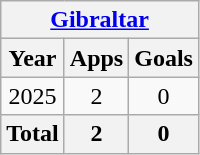<table class="wikitable" style="text-align:center">
<tr>
<th colspan=3><a href='#'>Gibraltar</a></th>
</tr>
<tr>
<th>Year</th>
<th>Apps</th>
<th>Goals</th>
</tr>
<tr>
<td>2025</td>
<td>2</td>
<td>0</td>
</tr>
<tr>
<th>Total</th>
<th>2</th>
<th>0</th>
</tr>
</table>
